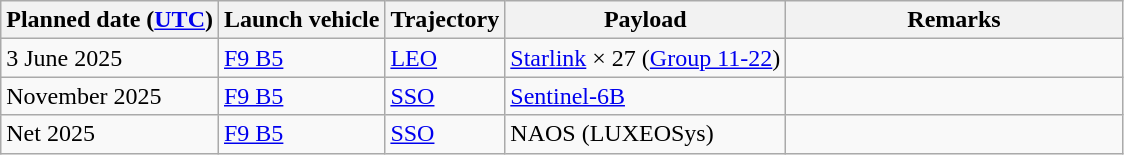<table class="wikitable sortable mw-collapsible" border="1">
<tr>
<th>Planned date (<a href='#'>UTC</a>)</th>
<th>Launch vehicle</th>
<th>Trajectory</th>
<th>Payload</th>
<th width=30%>Remarks</th>
</tr>
<tr>
<td>3 June 2025</td>
<td><a href='#'>F9 B5</a></td>
<td><a href='#'>LEO</a></td>
<td><a href='#'>Starlink</a> × 27 (<a href='#'>Group 11-22</a>)</td>
<td></td>
</tr>
<tr>
<td>November 2025</td>
<td><a href='#'>F9 B5</a></td>
<td><a href='#'>SSO</a></td>
<td><a href='#'>Sentinel-6B</a></td>
<td></td>
</tr>
<tr>
<td>Net 2025</td>
<td><a href='#'>F9 B5</a></td>
<td><a href='#'>SSO</a></td>
<td>NAOS (LUXEOSys)</td>
<td></td>
</tr>
</table>
